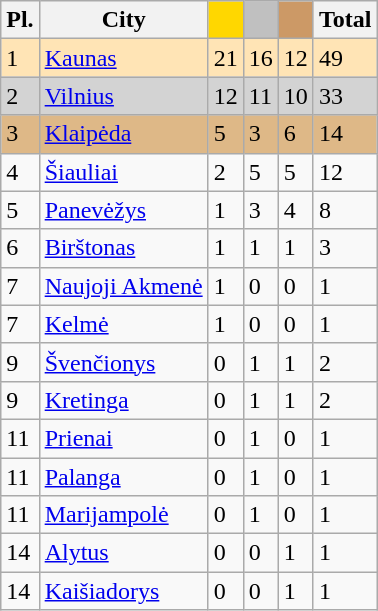<table class="wikitable sortable">
<tr>
<th>Pl.</th>
<th>City</th>
<th style="background:gold;"></th>
<th style="background:silver;"></th>
<th style="background:#CC9966;"></th>
<th>Total</th>
</tr>
<tr bgcolor="moccasin">
<td>1</td>
<td align=left><a href='#'>Kaunas</a></td>
<td>21</td>
<td>16</td>
<td>12</td>
<td>49</td>
</tr>
<tr bgcolor="lightgrey">
<td>2</td>
<td align=left><a href='#'>Vilnius</a></td>
<td>12</td>
<td>11</td>
<td>10</td>
<td>33</td>
</tr>
<tr bgcolor="burlywood">
<td>3</td>
<td align=left><a href='#'>Klaipėda</a></td>
<td>5</td>
<td>3</td>
<td>6</td>
<td>14</td>
</tr>
<tr>
<td>4</td>
<td align=left><a href='#'>Šiauliai</a></td>
<td>2</td>
<td>5</td>
<td>5</td>
<td>12</td>
</tr>
<tr>
<td>5</td>
<td align=left><a href='#'>Panevėžys</a></td>
<td>1</td>
<td>3</td>
<td>4</td>
<td>8</td>
</tr>
<tr>
<td>6</td>
<td align=left><a href='#'>Birštonas</a></td>
<td>1</td>
<td>1</td>
<td>1</td>
<td>3</td>
</tr>
<tr>
<td>7</td>
<td align=left><a href='#'>Naujoji Akmenė</a></td>
<td>1</td>
<td>0</td>
<td>0</td>
<td>1</td>
</tr>
<tr>
<td>7</td>
<td align=left><a href='#'>Kelmė</a></td>
<td>1</td>
<td>0</td>
<td>0</td>
<td>1</td>
</tr>
<tr>
<td>9</td>
<td align=left><a href='#'>Švenčionys</a></td>
<td>0</td>
<td>1</td>
<td>1</td>
<td>2</td>
</tr>
<tr>
<td>9</td>
<td align=left><a href='#'>Kretinga</a></td>
<td>0</td>
<td>1</td>
<td>1</td>
<td>2</td>
</tr>
<tr>
<td>11</td>
<td align=left><a href='#'>Prienai</a></td>
<td>0</td>
<td>1</td>
<td>0</td>
<td>1</td>
</tr>
<tr>
<td>11</td>
<td align=left><a href='#'>Palanga</a></td>
<td>0</td>
<td>1</td>
<td>0</td>
<td>1</td>
</tr>
<tr>
<td>11</td>
<td align=left><a href='#'>Marijampolė</a></td>
<td>0</td>
<td>1</td>
<td>0</td>
<td>1</td>
</tr>
<tr>
<td>14</td>
<td align=left><a href='#'>Alytus</a></td>
<td>0</td>
<td>0</td>
<td>1</td>
<td>1</td>
</tr>
<tr>
<td>14</td>
<td align=left><a href='#'>Kaišiadorys</a></td>
<td>0</td>
<td>0</td>
<td>1</td>
<td>1</td>
</tr>
</table>
